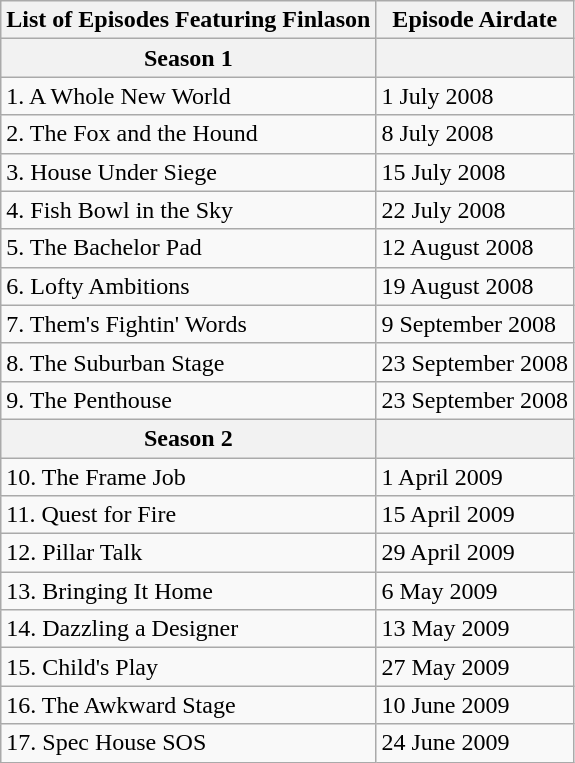<table class="wikitable">
<tr>
<th>List of Episodes Featuring Finlason</th>
<th>Episode Airdate</th>
</tr>
<tr>
<th>Season 1</th>
<th></th>
</tr>
<tr>
<td>1. A Whole New World</td>
<td>1 July 2008</td>
</tr>
<tr>
<td>2. The Fox and the Hound</td>
<td>8 July 2008</td>
</tr>
<tr>
<td>3. House Under Siege</td>
<td>15 July 2008</td>
</tr>
<tr>
<td>4. Fish Bowl in the Sky</td>
<td>22 July 2008</td>
</tr>
<tr>
<td>5. The Bachelor Pad</td>
<td>12 August 2008</td>
</tr>
<tr>
<td>6. Lofty Ambitions</td>
<td>19 August 2008</td>
</tr>
<tr>
<td>7. Them's Fightin' Words</td>
<td>9 September 2008</td>
</tr>
<tr>
<td>8. The Suburban Stage</td>
<td>23 September 2008</td>
</tr>
<tr>
<td>9. The Penthouse</td>
<td>23 September 2008</td>
</tr>
<tr>
<th>Season 2</th>
<th></th>
</tr>
<tr>
<td>10. The Frame Job</td>
<td>1 April 2009</td>
</tr>
<tr>
<td>11. Quest for Fire</td>
<td>15 April 2009</td>
</tr>
<tr>
<td>12. Pillar Talk</td>
<td>29 April 2009</td>
</tr>
<tr>
<td>13. Bringing It Home</td>
<td>6 May 2009</td>
</tr>
<tr>
<td>14. Dazzling a Designer</td>
<td>13 May 2009</td>
</tr>
<tr>
<td>15. Child's Play</td>
<td>27 May 2009</td>
</tr>
<tr>
<td>16. The Awkward Stage</td>
<td>10 June 2009</td>
</tr>
<tr>
<td>17. Spec House SOS</td>
<td>24 June 2009</td>
</tr>
</table>
